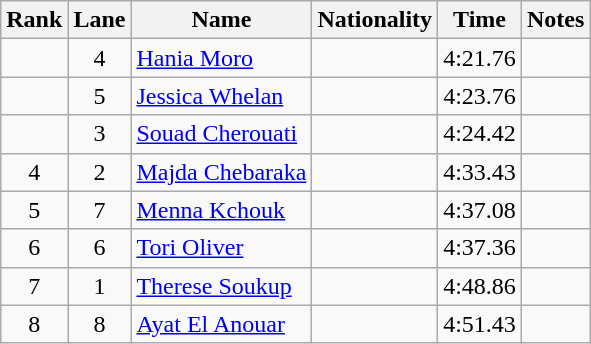<table class="wikitable sortable" style="text-align:center">
<tr>
<th>Rank</th>
<th>Lane</th>
<th>Name</th>
<th>Nationality</th>
<th>Time</th>
<th>Notes</th>
</tr>
<tr>
<td></td>
<td>4</td>
<td align=left><a href='#'>Hania Moro</a></td>
<td align=left></td>
<td>4:21.76</td>
<td></td>
</tr>
<tr>
<td></td>
<td>5</td>
<td align=left><a href='#'>Jessica Whelan</a></td>
<td align=left></td>
<td>4:23.76</td>
<td></td>
</tr>
<tr>
<td></td>
<td>3</td>
<td align=left><a href='#'>Souad Cherouati</a></td>
<td align=left></td>
<td>4:24.42</td>
<td></td>
</tr>
<tr>
<td>4</td>
<td>2</td>
<td align=left><a href='#'>Majda Chebaraka</a></td>
<td align=left></td>
<td>4:33.43</td>
<td></td>
</tr>
<tr>
<td>5</td>
<td>7</td>
<td align=left><a href='#'>Menna Kchouk</a></td>
<td align=left></td>
<td>4:37.08</td>
<td></td>
</tr>
<tr>
<td>6</td>
<td>6</td>
<td align=left><a href='#'>Tori Oliver</a></td>
<td align=left></td>
<td>4:37.36</td>
<td></td>
</tr>
<tr>
<td>7</td>
<td>1</td>
<td align=left><a href='#'>Therese Soukup</a></td>
<td align=left></td>
<td>4:48.86</td>
<td></td>
</tr>
<tr>
<td>8</td>
<td>8</td>
<td align=left><a href='#'>Ayat El Anouar</a></td>
<td align=left></td>
<td>4:51.43</td>
<td></td>
</tr>
</table>
